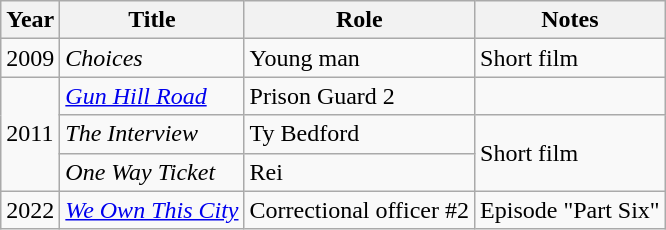<table class="wikitable">
<tr>
<th>Year</th>
<th>Title</th>
<th>Role</th>
<th>Notes</th>
</tr>
<tr>
<td>2009</td>
<td><em>Choices</em></td>
<td>Young man</td>
<td>Short film</td>
</tr>
<tr>
<td rowspan=3>2011</td>
<td><em><a href='#'>Gun Hill Road</a></em></td>
<td>Prison Guard 2</td>
<td></td>
</tr>
<tr>
<td><em>The Interview</em></td>
<td>Ty Bedford</td>
<td rowspan=2>Short film</td>
</tr>
<tr>
<td><em>One Way Ticket</em></td>
<td>Rei</td>
</tr>
<tr>
<td>2022</td>
<td><em><a href='#'>We Own This City</a></em></td>
<td>Correctional officer #2</td>
<td>Episode "Part Six"</td>
</tr>
</table>
